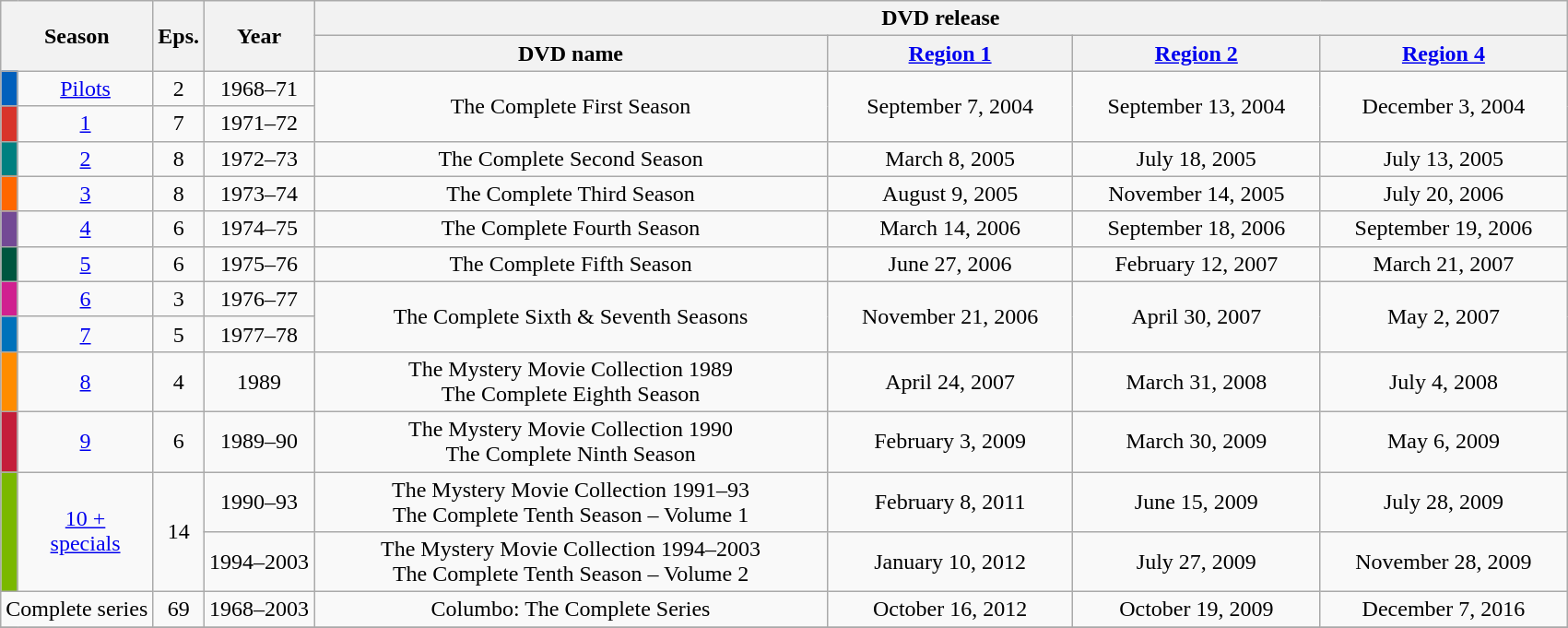<table class="wikitable" style="white-space:nowrap; text-align:center;">
<tr>
<th colspan="2" rowspan="2">Season</th>
<th rowspan="2">Eps.</th>
<th rowspan="2">Year</th>
<th colspan="5" style="width:80%;">DVD release</th>
</tr>
<tr>
<th>DVD name</th>
<th><a href='#'>Region 1</a></th>
<th><a href='#'>Region 2</a></th>
<th><a href='#'>Region 4</a></th>
</tr>
<tr>
<td style="background:#0160bc; height:10px;"></td>
<td><a href='#'>Pilots</a></td>
<td>2</td>
<td>1968–71</td>
<td rowspan="2">The Complete First Season</td>
<td rowspan="2">September 7, 2004</td>
<td rowspan="2">September 13, 2004</td>
<td rowspan="2">December 3, 2004</td>
</tr>
<tr>
<td style="background:#d8342b; height:10px;"></td>
<td><a href='#'>1</a></td>
<td>7</td>
<td>1971–72</td>
</tr>
<tr>
<td style="background:#008080; height:10px;"></td>
<td><a href='#'>2</a></td>
<td>8</td>
<td>1972–73</td>
<td>The Complete Second Season</td>
<td>March 8, 2005</td>
<td>July 18, 2005</td>
<td>July 13, 2005</td>
</tr>
<tr>
<td style="background:#FF6700; height:10px;"></td>
<td><a href='#'>3</a></td>
<td>8</td>
<td>1973–74</td>
<td>The Complete Third Season</td>
<td>August 9, 2005</td>
<td>November 14, 2005</td>
<td>July 20, 2006</td>
</tr>
<tr>
<td style="background:#734A95; height:10px;"></td>
<td><a href='#'>4</a></td>
<td>6</td>
<td>1974–75</td>
<td>The Complete Fourth Season</td>
<td>March 14, 2006</td>
<td>September 18, 2006</td>
<td>September 19, 2006</td>
</tr>
<tr>
<td style="background:#00563F; height:10px;"></td>
<td><a href='#'>5</a></td>
<td>6</td>
<td>1975–76</td>
<td>The Complete Fifth Season</td>
<td>June 27, 2006</td>
<td>February 12, 2007</td>
<td>March 21, 2007</td>
</tr>
<tr>
<td style="background:#d02090; height:10px;"></td>
<td><a href='#'>6</a></td>
<td>3</td>
<td>1976–77</td>
<td rowspan="2">The Complete Sixth & Seventh Seasons</td>
<td rowspan="2">November 21, 2006</td>
<td rowspan="2">April 30, 2007</td>
<td rowspan="2">May 2, 2007</td>
</tr>
<tr>
<td style="background:#0072BB; height:10px;"></td>
<td><a href='#'>7</a></td>
<td>5</td>
<td>1977–78</td>
</tr>
<tr>
<td style="background:#FF8C00; height:10px;"></td>
<td><a href='#'>8</a></td>
<td>4</td>
<td>1989</td>
<td>The Mystery Movie Collection 1989 <br>The Complete Eighth Season </td>
<td>April 24, 2007</td>
<td>March 31, 2008</td>
<td>July 4, 2008</td>
</tr>
<tr>
<td style="background:#C41E3A; height:10px;"></td>
<td><a href='#'>9</a></td>
<td>6</td>
<td>1989–90</td>
<td>The Mystery Movie Collection 1990 <br>The Complete Ninth Season </td>
<td>February 3, 2009</td>
<td>March 30, 2009</td>
<td>May 6, 2009</td>
</tr>
<tr>
<td rowspan="2" style="background:#7AB800; height:10px;"></td>
<td rowspan="2"><a href='#'>10 +<br>specials</a></td>
<td rowspan="2">14</td>
<td>1990–93</td>
<td>The Mystery Movie Collection 1991–93 <br>The Complete Tenth Season – Volume 1 </td>
<td>February 8, 2011</td>
<td>June 15, 2009</td>
<td>July 28, 2009</td>
</tr>
<tr>
<td>1994–2003</td>
<td>The Mystery Movie Collection 1994–2003 <br>The Complete Tenth Season – Volume 2 </td>
<td>January 10, 2012</td>
<td>July 27, 2009</td>
<td>November 28, 2009</td>
</tr>
<tr>
<td colspan=2>Complete series</td>
<td>69</td>
<td>1968–2003</td>
<td>Columbo: The Complete Series</td>
<td>October 16, 2012</td>
<td>October 19, 2009</td>
<td>December 7, 2016</td>
</tr>
<tr>
</tr>
</table>
